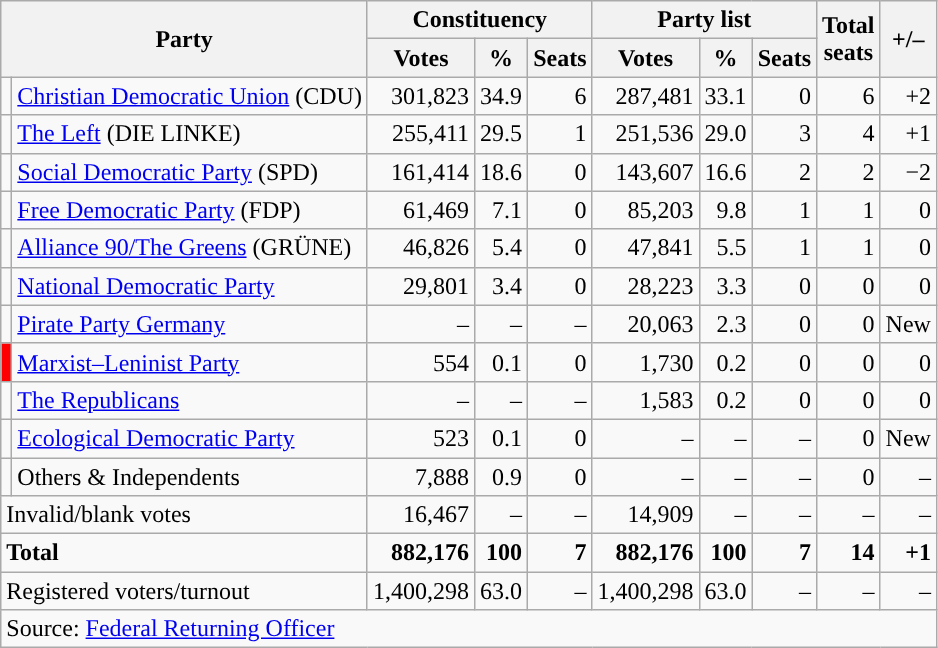<table class="wikitable" style="text-align:right">
<tr>
<th colspan="2" rowspan="2">Party</th>
<th colspan="3">Constituency</th>
<th colspan="3">Party list</th>
<th rowspan="2">Total<br>seats</th>
<th rowspan="2">+/–</th>
</tr>
<tr>
<th>Votes</th>
<th>%</th>
<th>Seats</th>
<th>Votes</th>
<th>%</th>
<th>Seats</th>
</tr>
<tr>
<td></td>
<td align="left"><a href='#'>Christian Democratic Union</a> (CDU)</td>
<td>301,823</td>
<td>34.9</td>
<td>6</td>
<td>287,481</td>
<td>33.1</td>
<td>0</td>
<td>6</td>
<td>+2</td>
</tr>
<tr>
<td></td>
<td align="left"><a href='#'>The Left</a> (DIE LINKE)</td>
<td>255,411</td>
<td>29.5</td>
<td>1</td>
<td>251,536</td>
<td>29.0</td>
<td>3</td>
<td>4</td>
<td>+1</td>
</tr>
<tr>
<td></td>
<td align="left"><a href='#'>Social Democratic Party</a> (SPD)</td>
<td>161,414</td>
<td>18.6</td>
<td>0</td>
<td>143,607</td>
<td>16.6</td>
<td>2</td>
<td>2</td>
<td>−2</td>
</tr>
<tr>
<td></td>
<td align="left"><a href='#'>Free Democratic Party</a> (FDP)</td>
<td>61,469</td>
<td>7.1</td>
<td>0</td>
<td>85,203</td>
<td>9.8</td>
<td>1</td>
<td>1</td>
<td>0</td>
</tr>
<tr>
<td></td>
<td align="left"><a href='#'>Alliance 90/The Greens</a> (GRÜNE)</td>
<td>46,826</td>
<td>5.4</td>
<td>0</td>
<td>47,841</td>
<td>5.5</td>
<td>1</td>
<td>1</td>
<td>0</td>
</tr>
<tr>
<td style="background-color:"></td>
<td align="left"><a href='#'>National Democratic Party</a></td>
<td>29,801</td>
<td>3.4</td>
<td>0</td>
<td>28,223</td>
<td>3.3</td>
<td>0</td>
<td>0</td>
<td>0</td>
</tr>
<tr>
<td style="background-color:"></td>
<td align="left"><a href='#'>Pirate Party Germany</a></td>
<td>–</td>
<td>–</td>
<td>–</td>
<td>20,063</td>
<td>2.3</td>
<td>0</td>
<td>0</td>
<td>New</td>
</tr>
<tr>
<td style="background-color:red"></td>
<td align="left"><a href='#'>Marxist–Leninist Party</a></td>
<td>554</td>
<td>0.1</td>
<td>0</td>
<td>1,730</td>
<td>0.2</td>
<td>0</td>
<td>0</td>
<td>0</td>
</tr>
<tr>
<td style="background-color:"></td>
<td align="left"><a href='#'>The Republicans</a></td>
<td>–</td>
<td>–</td>
<td>–</td>
<td>1,583</td>
<td>0.2</td>
<td>0</td>
<td>0</td>
<td>0</td>
</tr>
<tr>
<td style="background-color:"></td>
<td align="left"><a href='#'>Ecological Democratic Party</a></td>
<td>523</td>
<td>0.1</td>
<td>0</td>
<td>–</td>
<td>–</td>
<td>–</td>
<td>0</td>
<td>New</td>
</tr>
<tr>
<td></td>
<td align="left">Others & Independents</td>
<td>7,888</td>
<td>0.9</td>
<td>0</td>
<td>–</td>
<td>–</td>
<td>–</td>
<td>0</td>
<td>–</td>
</tr>
<tr>
<td colspan="2" align="left">Invalid/blank votes</td>
<td>16,467</td>
<td>–</td>
<td>–</td>
<td>14,909</td>
<td>–</td>
<td>–</td>
<td>–</td>
<td>–</td>
</tr>
<tr>
<td colspan="2" align="left"><strong>Total</strong></td>
<td><strong>882,176</strong></td>
<td><strong>100</strong></td>
<td><strong>7</strong></td>
<td><strong>882,176</strong></td>
<td><strong>100</strong></td>
<td><strong>7</strong></td>
<td><strong>14</strong></td>
<td><strong>+1</strong></td>
</tr>
<tr>
<td colspan="2" align="left">Registered voters/turnout</td>
<td>1,400,298</td>
<td>63.0</td>
<td>–</td>
<td>1,400,298</td>
<td>63.0</td>
<td>–</td>
<td>–</td>
<td>–</td>
</tr>
<tr>
<td colspan="10" align="left">Source: <a href='#'>Federal Returning Officer</a></td>
</tr>
</table>
